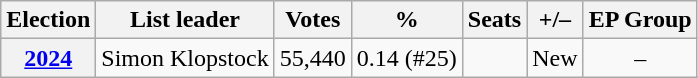<table class="wikitable sortable" style="text-align:center;">
<tr>
<th>Election</th>
<th>List leader</th>
<th>Votes</th>
<th>%</th>
<th>Seats</th>
<th>+/–</th>
<th>EP Group</th>
</tr>
<tr>
<th><a href='#'>2024</a></th>
<td>Simon Klopstock</td>
<td>55,440</td>
<td>0.14 (#25)</td>
<td></td>
<td>New</td>
<td>–</td>
</tr>
</table>
